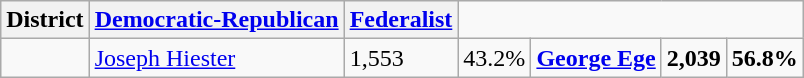<table class=wikitable>
<tr>
<th>District</th>
<th><a href='#'>Democratic-Republican</a></th>
<th><a href='#'>Federalist</a></th>
</tr>
<tr>
<td></td>
<td><a href='#'>Joseph Hiester</a></td>
<td>1,553</td>
<td>43.2%</td>
<td><strong><a href='#'>George Ege</a></strong></td>
<td><strong>2,039</strong></td>
<td><strong>56.8%</strong></td>
</tr>
</table>
